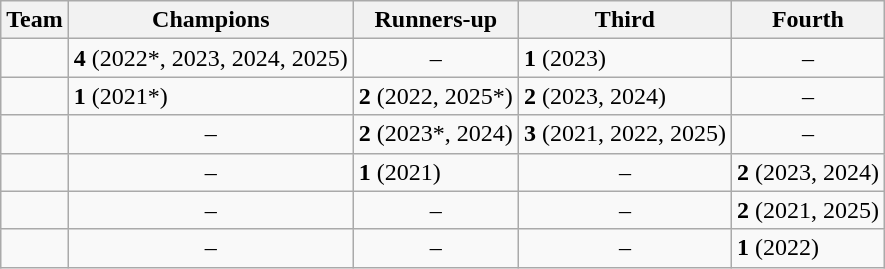<table class="wikitable sortable">
<tr>
<th>Team</th>
<th>Champions</th>
<th>Runners-up</th>
<th>Third</th>
<th>Fourth</th>
</tr>
<tr>
<td><strong></strong></td>
<td><strong>4</strong> (2022*, 2023, 2024, 2025)</td>
<td align=center>–</td>
<td><strong>1</strong> (2023)</td>
<td align=center>–</td>
</tr>
<tr>
<td><strong></strong></td>
<td><strong>1</strong> (2021*)</td>
<td><strong>2</strong> (2022, 2025*)</td>
<td><strong>2</strong> (2023, 2024)</td>
<td align=center>–</td>
</tr>
<tr>
<td></td>
<td align=center>–</td>
<td><strong>2</strong> (2023*, 2024)</td>
<td><strong>3</strong> (2021, 2022, 2025)</td>
<td align=center>–</td>
</tr>
<tr>
<td></td>
<td align=center>–</td>
<td><strong>1</strong> (2021)</td>
<td align=center>–</td>
<td><strong>2</strong> (2023, 2024)</td>
</tr>
<tr>
<td></td>
<td align=center>–</td>
<td align=center>–</td>
<td align=center>–</td>
<td><strong>2</strong> (2021, 2025)</td>
</tr>
<tr>
<td></td>
<td align=center>–</td>
<td align=center>–</td>
<td align=center>–</td>
<td><strong>1</strong> (2022)</td>
</tr>
</table>
